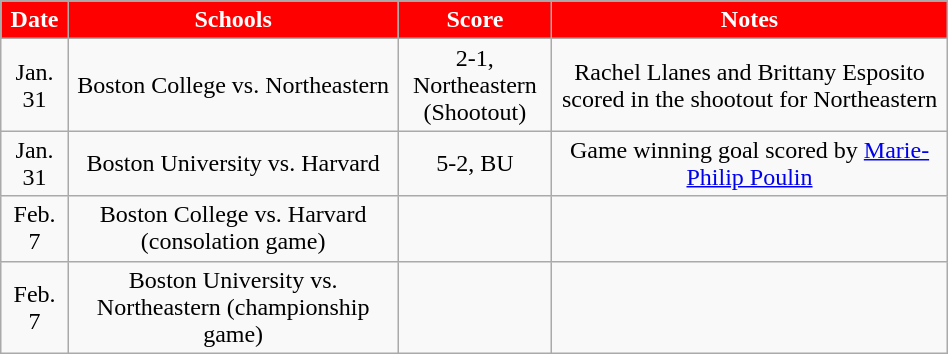<table class="wikitable" style="width:50%;">
<tr style="text-align:center; background:red; color:#fff;">
<td><strong>Date</strong></td>
<td><strong>Schools</strong></td>
<td><strong>Score</strong></td>
<td><strong>Notes</strong></td>
</tr>
<tr style="text-align:center;" bgcolor="">
<td>Jan. 31</td>
<td>Boston College vs. Northeastern</td>
<td>2-1, Northeastern<br>(Shootout)</td>
<td>Rachel Llanes and Brittany Esposito scored in the shootout for Northeastern</td>
</tr>
<tr style="text-align:center;" bgcolor="">
<td>Jan. 31</td>
<td>Boston University vs. Harvard</td>
<td>5-2, BU</td>
<td>Game winning goal scored by <a href='#'>Marie-Philip Poulin</a></td>
</tr>
<tr style="text-align:center;" bgcolor="">
<td>Feb. 7</td>
<td>Boston College vs. Harvard (consolation game)</td>
<td></td>
<td></td>
</tr>
<tr style="text-align:center;" bgcolor="">
<td>Feb. 7</td>
<td>Boston University vs. Northeastern (championship game)</td>
<td></td>
<td></td>
</tr>
</table>
